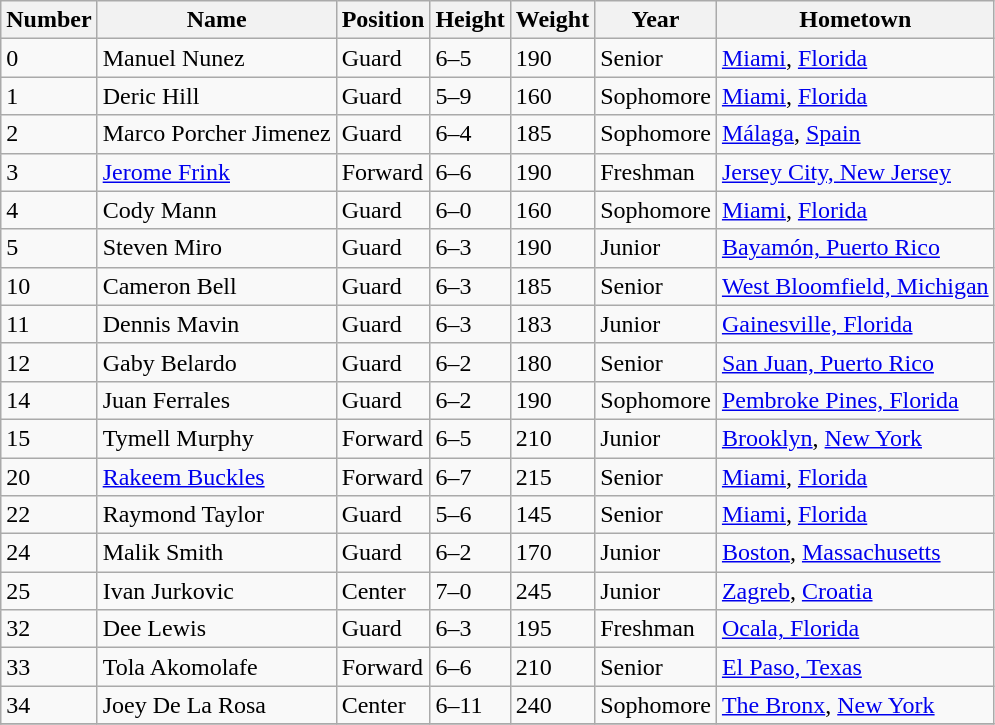<table class="wikitable">
<tr>
<th>Number</th>
<th>Name</th>
<th>Position</th>
<th>Height</th>
<th>Weight</th>
<th>Year</th>
<th>Hometown</th>
</tr>
<tr>
<td>0</td>
<td>Manuel Nunez</td>
<td>Guard</td>
<td>6–5</td>
<td>190</td>
<td>Senior</td>
<td><a href='#'>Miami</a>, <a href='#'>Florida</a></td>
</tr>
<tr>
<td>1</td>
<td>Deric Hill</td>
<td>Guard</td>
<td>5–9</td>
<td>160</td>
<td>Sophomore</td>
<td><a href='#'>Miami</a>, <a href='#'>Florida</a></td>
</tr>
<tr>
<td>2</td>
<td>Marco Porcher Jimenez</td>
<td>Guard</td>
<td>6–4</td>
<td>185</td>
<td>Sophomore</td>
<td><a href='#'>Málaga</a>, <a href='#'>Spain</a></td>
</tr>
<tr>
<td>3</td>
<td><a href='#'>Jerome Frink</a></td>
<td>Forward</td>
<td>6–6</td>
<td>190</td>
<td>Freshman</td>
<td><a href='#'>Jersey City, New Jersey</a></td>
</tr>
<tr>
<td>4</td>
<td>Cody Mann</td>
<td>Guard</td>
<td>6–0</td>
<td>160</td>
<td>Sophomore</td>
<td><a href='#'>Miami</a>, <a href='#'>Florida</a></td>
</tr>
<tr>
<td>5</td>
<td>Steven Miro</td>
<td>Guard</td>
<td>6–3</td>
<td>190</td>
<td>Junior</td>
<td><a href='#'>Bayamón, Puerto Rico</a></td>
</tr>
<tr>
<td>10</td>
<td>Cameron Bell</td>
<td>Guard</td>
<td>6–3</td>
<td>185</td>
<td>Senior</td>
<td><a href='#'>West Bloomfield, Michigan</a></td>
</tr>
<tr>
<td>11</td>
<td>Dennis Mavin</td>
<td>Guard</td>
<td>6–3</td>
<td>183</td>
<td>Junior</td>
<td><a href='#'>Gainesville, Florida</a></td>
</tr>
<tr>
<td>12</td>
<td>Gaby Belardo</td>
<td>Guard</td>
<td>6–2</td>
<td>180</td>
<td>Senior</td>
<td><a href='#'>San Juan, Puerto Rico</a></td>
</tr>
<tr>
<td>14</td>
<td>Juan Ferrales</td>
<td>Guard</td>
<td>6–2</td>
<td>190</td>
<td>Sophomore</td>
<td><a href='#'>Pembroke Pines, Florida</a></td>
</tr>
<tr>
<td>15</td>
<td>Tymell Murphy</td>
<td>Forward</td>
<td>6–5</td>
<td>210</td>
<td>Junior</td>
<td><a href='#'>Brooklyn</a>, <a href='#'>New York</a></td>
</tr>
<tr>
<td>20</td>
<td><a href='#'>Rakeem Buckles</a></td>
<td>Forward</td>
<td>6–7</td>
<td>215</td>
<td>Senior</td>
<td><a href='#'>Miami</a>, <a href='#'>Florida</a></td>
</tr>
<tr>
<td>22</td>
<td>Raymond Taylor</td>
<td>Guard</td>
<td>5–6</td>
<td>145</td>
<td>Senior</td>
<td><a href='#'>Miami</a>, <a href='#'>Florida</a></td>
</tr>
<tr>
<td>24</td>
<td>Malik Smith</td>
<td>Guard</td>
<td>6–2</td>
<td>170</td>
<td>Junior</td>
<td><a href='#'>Boston</a>, <a href='#'>Massachusetts</a></td>
</tr>
<tr>
<td>25</td>
<td>Ivan Jurkovic</td>
<td>Center</td>
<td>7–0</td>
<td>245</td>
<td>Junior</td>
<td><a href='#'>Zagreb</a>, <a href='#'>Croatia</a></td>
</tr>
<tr>
<td>32</td>
<td>Dee Lewis</td>
<td>Guard</td>
<td>6–3</td>
<td>195</td>
<td>Freshman</td>
<td><a href='#'>Ocala, Florida</a></td>
</tr>
<tr>
<td>33</td>
<td>Tola Akomolafe</td>
<td>Forward</td>
<td>6–6</td>
<td>210</td>
<td>Senior</td>
<td><a href='#'>El Paso, Texas</a></td>
</tr>
<tr>
<td>34</td>
<td>Joey De La Rosa</td>
<td>Center</td>
<td>6–11</td>
<td>240</td>
<td>Sophomore</td>
<td><a href='#'>The Bronx</a>, <a href='#'>New York</a></td>
</tr>
<tr>
</tr>
</table>
